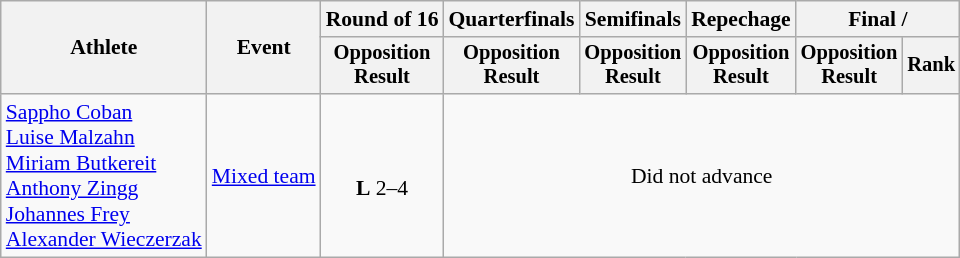<table class="wikitable" style="text-align:center; font-size:90%">
<tr>
<th rowspan=2>Athlete</th>
<th rowspan=2>Event</th>
<th>Round of 16</th>
<th>Quarterfinals</th>
<th>Semifinals</th>
<th>Repechage</th>
<th colspan=2>Final / </th>
</tr>
<tr style="font-size:95%">
<th>Opposition<br>Result</th>
<th>Opposition<br>Result</th>
<th>Opposition<br>Result</th>
<th>Opposition<br>Result</th>
<th>Opposition<br>Result</th>
<th>Rank</th>
</tr>
<tr>
<td align=left><a href='#'>Sappho Coban</a><br><a href='#'>Luise Malzahn</a><br><a href='#'>Miriam Butkereit</a><br><a href='#'>Anthony Zingg</a><br><a href='#'>Johannes Frey</a><br><a href='#'>Alexander Wieczerzak</a></td>
<td align=left><a href='#'>Mixed team</a></td>
<td><br><strong>L</strong> 2–4</td>
<td colspan=5>Did not advance</td>
</tr>
</table>
